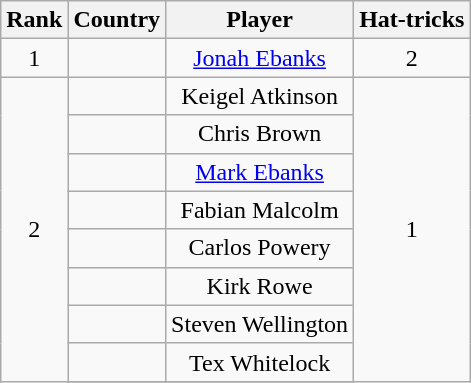<table class="wikitable" style="text-align:center;">
<tr>
<th>Rank</th>
<th>Country</th>
<th>Player</th>
<th>Hat-tricks</th>
</tr>
<tr>
<td>1</td>
<td></td>
<td><a href='#'>Jonah Ebanks</a></td>
<td>2</td>
</tr>
<tr>
<td rowspan=10>2</td>
<td></td>
<td>Keigel Atkinson</td>
<td rowspan=10>1</td>
</tr>
<tr>
<td></td>
<td>Chris Brown</td>
</tr>
<tr>
<td></td>
<td><a href='#'>Mark Ebanks</a></td>
</tr>
<tr>
<td></td>
<td>Fabian Malcolm</td>
</tr>
<tr>
<td></td>
<td>Carlos Powery</td>
</tr>
<tr>
<td></td>
<td>Kirk Rowe</td>
</tr>
<tr>
<td></td>
<td>Steven Wellington</td>
</tr>
<tr>
<td></td>
<td>Tex Whitelock</td>
</tr>
<tr>
</tr>
</table>
